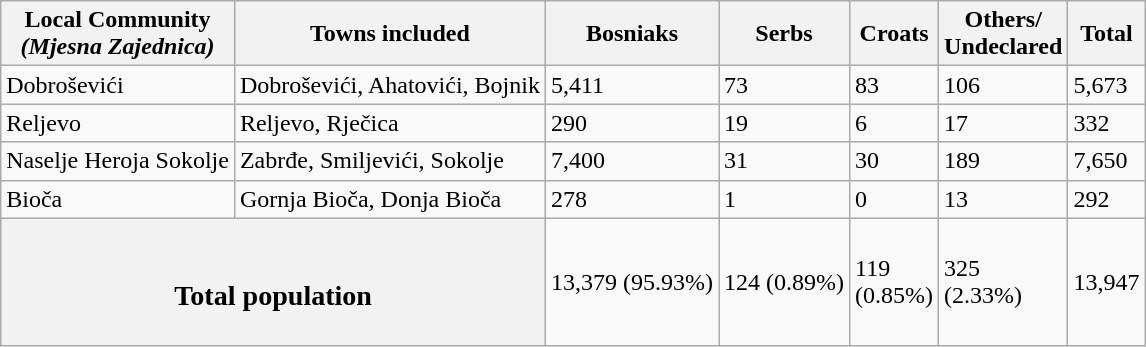<table class="wikitable">
<tr>
<th>Local Community<br><em>(Mjesna Zajednica)</em></th>
<th>Towns included</th>
<th>Bosniaks</th>
<th>Serbs</th>
<th>Croats</th>
<th>Others/<br>Undeclared</th>
<th>Total</th>
</tr>
<tr>
<td>Dobroševići</td>
<td>Dobroševići, Ahatovići, Bojnik</td>
<td>5,411</td>
<td>73</td>
<td>83</td>
<td>106</td>
<td>5,673</td>
</tr>
<tr>
<td>Reljevo</td>
<td>Reljevo, Rječica</td>
<td>290</td>
<td>19</td>
<td>6</td>
<td>17</td>
<td>332</td>
</tr>
<tr>
<td>Naselje Heroja Sokolje</td>
<td>Zabrđe, Smiljevići, Sokolje</td>
<td>7,400</td>
<td>31</td>
<td>30</td>
<td>189</td>
<td>7,650</td>
</tr>
<tr>
<td>Bioča</td>
<td>Gornja Bioča, Donja Bioča</td>
<td>278</td>
<td>1</td>
<td>0</td>
<td>13</td>
<td>292</td>
</tr>
<tr>
<th colspan="2"><br><h3>Total population</h3></th>
<td>13,379 (95.93%)</td>
<td>124 (0.89%)</td>
<td>119<br>(0.85%)</td>
<td>325<br>(2.33%)</td>
<td>13,947</td>
</tr>
</table>
